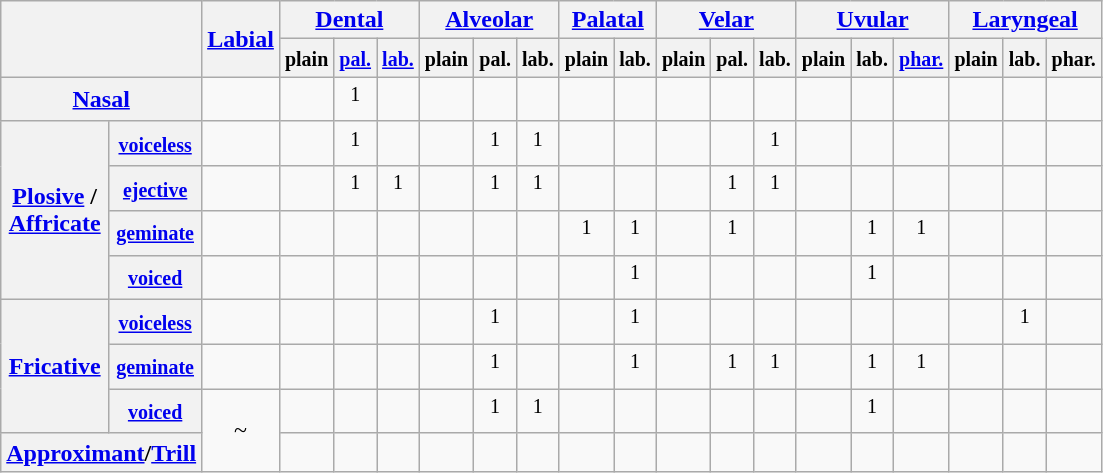<table class="wikitable" style=text-align:center>
<tr>
<th rowspan=2 colspan=2></th>
<th rowspan=2><a href='#'>Labial</a></th>
<th colspan=3><a href='#'>Dental</a></th>
<th colspan=3><a href='#'>Alveolar</a></th>
<th colspan=2><a href='#'>Palatal</a></th>
<th colspan=3><a href='#'>Velar</a></th>
<th colspan=3><a href='#'>Uvular</a></th>
<th colspan=3><a href='#'>Laryngeal</a></th>
</tr>
<tr>
<th><small>plain</small></th>
<th><small><a href='#'>pal.</a></small></th>
<th><small><a href='#'>lab.</a></small></th>
<th><small>plain</small></th>
<th><small>pal.</small></th>
<th><small>lab.</small></th>
<th><small>plain</small></th>
<th><small>lab.</small></th>
<th><small>plain</small></th>
<th><small>pal.</small></th>
<th><small>lab.</small></th>
<th><small>plain</small></th>
<th><small>lab.</small></th>
<th><small><a href='#'>phar.</a></small></th>
<th><small>plain</small></th>
<th><small>lab.</small></th>
<th><small>phar.</small></th>
</tr>
<tr>
<th colspan=2><a href='#'>Nasal</a></th>
<td></td>
<td></td>
<td><sup>1</sup></td>
<td></td>
<td></td>
<td></td>
<td></td>
<td></td>
<td></td>
<td></td>
<td></td>
<td></td>
<td></td>
<td></td>
<td></td>
<td></td>
<td></td>
<td></td>
</tr>
<tr>
<th rowspan=4><a href='#'>Plosive</a> /<br><a href='#'>Affricate</a></th>
<th><small><a href='#'>voiceless</a></small></th>
<td></td>
<td></td>
<td><sup>1</sup></td>
<td></td>
<td></td>
<td><sup>1</sup></td>
<td><sup>1</sup></td>
<td></td>
<td></td>
<td></td>
<td></td>
<td><sup>1</sup></td>
<td></td>
<td></td>
<td></td>
<td></td>
<td></td>
<td></td>
</tr>
<tr>
<th><small><a href='#'>ejective</a></small></th>
<td></td>
<td></td>
<td><sup>1</sup></td>
<td><sup>1</sup></td>
<td></td>
<td><sup>1</sup></td>
<td><sup>1</sup></td>
<td></td>
<td></td>
<td></td>
<td><sup>1</sup></td>
<td><sup>1</sup></td>
<td></td>
<td></td>
<td></td>
<td></td>
<td></td>
<td></td>
</tr>
<tr>
<th><small><a href='#'>geminate</a></small></th>
<td></td>
<td></td>
<td></td>
<td></td>
<td></td>
<td></td>
<td></td>
<td><sup>1</sup></td>
<td><sup>1</sup></td>
<td></td>
<td><sup>1</sup></td>
<td></td>
<td></td>
<td><sup>1</sup></td>
<td><sup>1</sup></td>
<td></td>
<td></td>
<td></td>
</tr>
<tr>
<th><small><a href='#'>voiced</a></small></th>
<td></td>
<td></td>
<td></td>
<td></td>
<td></td>
<td></td>
<td></td>
<td></td>
<td><sup>1</sup></td>
<td></td>
<td></td>
<td></td>
<td></td>
<td><sup>1</sup></td>
<td></td>
<td></td>
<td></td>
<td></td>
</tr>
<tr>
<th rowspan=3><a href='#'>Fricative</a></th>
<th><small><a href='#'>voiceless</a></small></th>
<td></td>
<td></td>
<td></td>
<td></td>
<td></td>
<td><sup>1</sup></td>
<td></td>
<td></td>
<td><sup>1</sup></td>
<td></td>
<td></td>
<td></td>
<td></td>
<td></td>
<td></td>
<td></td>
<td><sup>1</sup></td>
<td></td>
</tr>
<tr>
<th><small><a href='#'>geminate</a></small></th>
<td></td>
<td></td>
<td></td>
<td></td>
<td></td>
<td><sup>1</sup></td>
<td></td>
<td></td>
<td><sup>1</sup></td>
<td></td>
<td><sup>1</sup></td>
<td><sup>1</sup></td>
<td></td>
<td><sup>1</sup></td>
<td><sup>1</sup></td>
<td></td>
<td></td>
<td></td>
</tr>
<tr>
<th><small><a href='#'>voiced</a></small></th>
<td rowspan="2"> ~ </td>
<td></td>
<td></td>
<td></td>
<td></td>
<td><sup>1</sup></td>
<td><sup>1</sup></td>
<td></td>
<td></td>
<td></td>
<td></td>
<td></td>
<td></td>
<td><sup>1</sup></td>
<td></td>
<td></td>
<td></td>
<td></td>
</tr>
<tr>
<th colspan=2><a href='#'>Approximant</a>/<a href='#'>Trill</a></th>
<td></td>
<td></td>
<td></td>
<td></td>
<td></td>
<td></td>
<td></td>
<td></td>
<td></td>
<td></td>
<td></td>
<td></td>
<td></td>
<td></td>
<td></td>
<td></td>
<td></td>
</tr>
</table>
